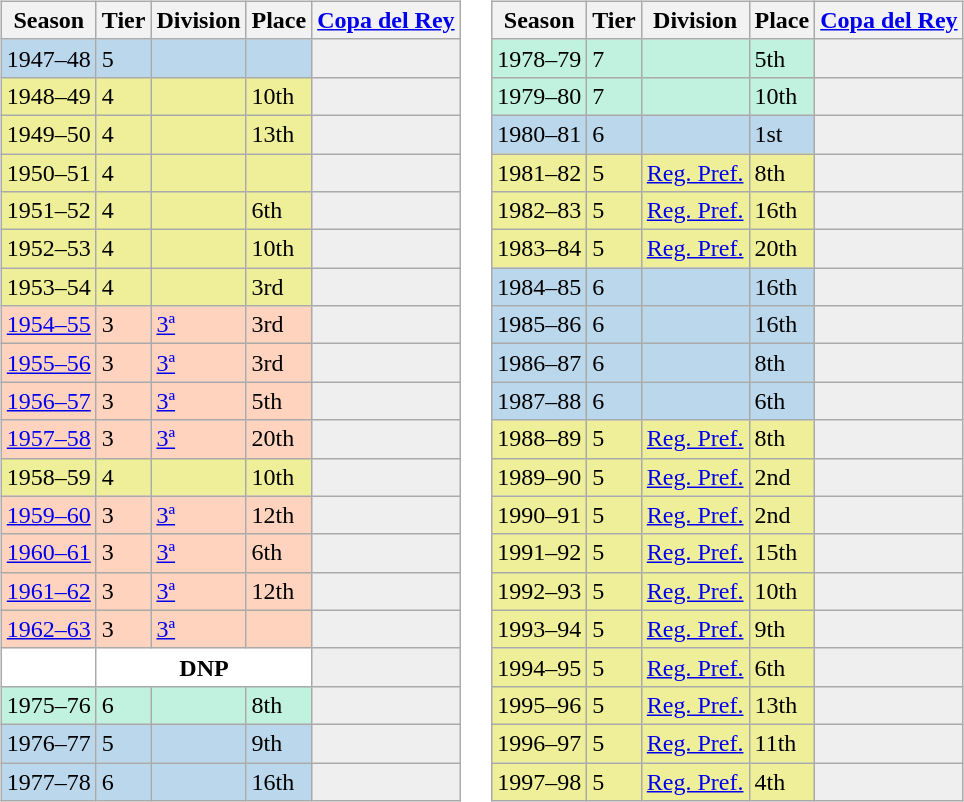<table>
<tr>
<td valign="top" width=0%><br><table class="wikitable">
<tr style="background:#f0f6fa;">
<th>Season</th>
<th>Tier</th>
<th>Division</th>
<th>Place</th>
<th><a href='#'>Copa del Rey</a></th>
</tr>
<tr>
<td style="background:#BBD7EC;">1947–48</td>
<td style="background:#BBD7EC;">5</td>
<td style="background:#BBD7EC;"></td>
<td style="background:#BBD7EC;"></td>
<th style="background:#efefef;"></th>
</tr>
<tr>
<td style="background:#EFEF99;">1948–49</td>
<td style="background:#EFEF99;">4</td>
<td style="background:#EFEF99;"></td>
<td style="background:#EFEF99;">10th</td>
<th style="background:#efefef;"></th>
</tr>
<tr>
<td style="background:#EFEF99;">1949–50</td>
<td style="background:#EFEF99;">4</td>
<td style="background:#EFEF99;"></td>
<td style="background:#EFEF99;">13th</td>
<th style="background:#efefef;"></th>
</tr>
<tr>
<td style="background:#EFEF99;">1950–51</td>
<td style="background:#EFEF99;">4</td>
<td style="background:#EFEF99;"></td>
<td style="background:#EFEF99;"></td>
<th style="background:#efefef;"></th>
</tr>
<tr>
<td style="background:#EFEF99;">1951–52</td>
<td style="background:#EFEF99;">4</td>
<td style="background:#EFEF99;"></td>
<td style="background:#EFEF99;">6th</td>
<th style="background:#efefef;"></th>
</tr>
<tr>
<td style="background:#EFEF99;">1952–53</td>
<td style="background:#EFEF99;">4</td>
<td style="background:#EFEF99;"></td>
<td style="background:#EFEF99;">10th</td>
<th style="background:#efefef;"></th>
</tr>
<tr>
<td style="background:#EFEF99;">1953–54</td>
<td style="background:#EFEF99;">4</td>
<td style="background:#EFEF99;"></td>
<td style="background:#EFEF99;">3rd</td>
<th style="background:#efefef;"></th>
</tr>
<tr>
<td style="background:#FFD3BD;"><a href='#'>1954–55</a></td>
<td style="background:#FFD3BD;">3</td>
<td style="background:#FFD3BD;"><a href='#'>3ª</a></td>
<td style="background:#FFD3BD;">3rd</td>
<th style="background:#efefef;"></th>
</tr>
<tr>
<td style="background:#FFD3BD;"><a href='#'>1955–56</a></td>
<td style="background:#FFD3BD;">3</td>
<td style="background:#FFD3BD;"><a href='#'>3ª</a></td>
<td style="background:#FFD3BD;">3rd</td>
<th style="background:#efefef;"></th>
</tr>
<tr>
<td style="background:#FFD3BD;"><a href='#'>1956–57</a></td>
<td style="background:#FFD3BD;">3</td>
<td style="background:#FFD3BD;"><a href='#'>3ª</a></td>
<td style="background:#FFD3BD;">5th</td>
<th style="background:#efefef;"></th>
</tr>
<tr>
<td style="background:#FFD3BD;"><a href='#'>1957–58</a></td>
<td style="background:#FFD3BD;">3</td>
<td style="background:#FFD3BD;"><a href='#'>3ª</a></td>
<td style="background:#FFD3BD;">20th</td>
<th style="background:#efefef;"></th>
</tr>
<tr>
<td style="background:#EFEF99;">1958–59</td>
<td style="background:#EFEF99;">4</td>
<td style="background:#EFEF99;"></td>
<td style="background:#EFEF99;">10th</td>
<th style="background:#efefef;"></th>
</tr>
<tr>
<td style="background:#FFD3BD;"><a href='#'>1959–60</a></td>
<td style="background:#FFD3BD;">3</td>
<td style="background:#FFD3BD;"><a href='#'>3ª</a></td>
<td style="background:#FFD3BD;">12th</td>
<th style="background:#efefef;"></th>
</tr>
<tr>
<td style="background:#FFD3BD;"><a href='#'>1960–61</a></td>
<td style="background:#FFD3BD;">3</td>
<td style="background:#FFD3BD;"><a href='#'>3ª</a></td>
<td style="background:#FFD3BD;">6th</td>
<th style="background:#efefef;"></th>
</tr>
<tr>
<td style="background:#FFD3BD;"><a href='#'>1961–62</a></td>
<td style="background:#FFD3BD;">3</td>
<td style="background:#FFD3BD;"><a href='#'>3ª</a></td>
<td style="background:#FFD3BD;">12th</td>
<th style="background:#efefef;"></th>
</tr>
<tr>
<td style="background:#FFD3BD;"><a href='#'>1962–63</a></td>
<td style="background:#FFD3BD;">3</td>
<td style="background:#FFD3BD;"><a href='#'>3ª</a></td>
<td style="background:#FFD3BD;"></td>
<th style="background:#efefef;"></th>
</tr>
<tr>
<td style="background:#FFFFFF;"></td>
<th style="background:#FFFFFF;" colspan="3">DNP</th>
<th style="background:#efefef;"></th>
</tr>
<tr>
<td style="background:#C0F2DF;">1975–76</td>
<td style="background:#C0F2DF;">6</td>
<td style="background:#C0F2DF;"></td>
<td style="background:#C0F2DF;">8th</td>
<th style="background:#efefef;"></th>
</tr>
<tr>
<td style="background:#BBD7EC;">1976–77</td>
<td style="background:#BBD7EC;">5</td>
<td style="background:#BBD7EC;"></td>
<td style="background:#BBD7EC;">9th</td>
<th style="background:#efefef;"></th>
</tr>
<tr>
<td style="background:#BBD7EC;">1977–78</td>
<td style="background:#BBD7EC;">6</td>
<td style="background:#BBD7EC;"></td>
<td style="background:#BBD7EC;">16th</td>
<th style="background:#efefef;"></th>
</tr>
</table>
</td>
<td valign="top" width=0%><br><table class="wikitable">
<tr style="background:#f0f6fa;">
<th>Season</th>
<th>Tier</th>
<th>Division</th>
<th>Place</th>
<th><a href='#'>Copa del Rey</a></th>
</tr>
<tr>
<td style="background:#C0F2DF;">1978–79</td>
<td style="background:#C0F2DF;">7</td>
<td style="background:#C0F2DF;"></td>
<td style="background:#C0F2DF;">5th</td>
<th style="background:#efefef;"></th>
</tr>
<tr>
<td style="background:#C0F2DF;">1979–80</td>
<td style="background:#C0F2DF;">7</td>
<td style="background:#C0F2DF;"></td>
<td style="background:#C0F2DF;">10th</td>
<th style="background:#efefef;"></th>
</tr>
<tr>
<td style="background:#BBD7EC;">1980–81</td>
<td style="background:#BBD7EC;">6</td>
<td style="background:#BBD7EC;"></td>
<td style="background:#BBD7EC;">1st</td>
<th style="background:#efefef;"></th>
</tr>
<tr>
<td style="background:#EFEF99;">1981–82</td>
<td style="background:#EFEF99;">5</td>
<td style="background:#EFEF99;"><a href='#'>Reg. Pref.</a></td>
<td style="background:#EFEF99;">8th</td>
<th style="background:#efefef;"></th>
</tr>
<tr>
<td style="background:#EFEF99;">1982–83</td>
<td style="background:#EFEF99;">5</td>
<td style="background:#EFEF99;"><a href='#'>Reg. Pref.</a></td>
<td style="background:#EFEF99;">16th</td>
<th style="background:#efefef;"></th>
</tr>
<tr>
<td style="background:#EFEF99;">1983–84</td>
<td style="background:#EFEF99;">5</td>
<td style="background:#EFEF99;"><a href='#'>Reg. Pref.</a></td>
<td style="background:#EFEF99;">20th</td>
<th style="background:#efefef;"></th>
</tr>
<tr>
<td style="background:#BBD7EC;">1984–85</td>
<td style="background:#BBD7EC;">6</td>
<td style="background:#BBD7EC;"></td>
<td style="background:#BBD7EC;">16th</td>
<th style="background:#efefef;"></th>
</tr>
<tr>
<td style="background:#BBD7EC;">1985–86</td>
<td style="background:#BBD7EC;">6</td>
<td style="background:#BBD7EC;"></td>
<td style="background:#BBD7EC;">16th</td>
<th style="background:#efefef;"></th>
</tr>
<tr>
<td style="background:#BBD7EC;">1986–87</td>
<td style="background:#BBD7EC;">6</td>
<td style="background:#BBD7EC;"></td>
<td style="background:#BBD7EC;">8th</td>
<th style="background:#efefef;"></th>
</tr>
<tr>
<td style="background:#BBD7EC;">1987–88</td>
<td style="background:#BBD7EC;">6</td>
<td style="background:#BBD7EC;"></td>
<td style="background:#BBD7EC;">6th</td>
<th style="background:#efefef;"></th>
</tr>
<tr>
<td style="background:#EFEF99;">1988–89</td>
<td style="background:#EFEF99;">5</td>
<td style="background:#EFEF99;"><a href='#'>Reg. Pref.</a></td>
<td style="background:#EFEF99;">8th</td>
<th style="background:#efefef;"></th>
</tr>
<tr>
<td style="background:#EFEF99;">1989–90</td>
<td style="background:#EFEF99;">5</td>
<td style="background:#EFEF99;"><a href='#'>Reg. Pref.</a></td>
<td style="background:#EFEF99;">2nd</td>
<th style="background:#efefef;"></th>
</tr>
<tr>
<td style="background:#EFEF99;">1990–91</td>
<td style="background:#EFEF99;">5</td>
<td style="background:#EFEF99;"><a href='#'>Reg. Pref.</a></td>
<td style="background:#EFEF99;">2nd</td>
<th style="background:#efefef;"></th>
</tr>
<tr>
<td style="background:#EFEF99;">1991–92</td>
<td style="background:#EFEF99;">5</td>
<td style="background:#EFEF99;"><a href='#'>Reg. Pref.</a></td>
<td style="background:#EFEF99;">15th</td>
<th style="background:#efefef;"></th>
</tr>
<tr>
<td style="background:#EFEF99;">1992–93</td>
<td style="background:#EFEF99;">5</td>
<td style="background:#EFEF99;"><a href='#'>Reg. Pref.</a></td>
<td style="background:#EFEF99;">10th</td>
<th style="background:#efefef;"></th>
</tr>
<tr>
<td style="background:#EFEF99;">1993–94</td>
<td style="background:#EFEF99;">5</td>
<td style="background:#EFEF99;"><a href='#'>Reg. Pref.</a></td>
<td style="background:#EFEF99;">9th</td>
<th style="background:#efefef;"></th>
</tr>
<tr>
<td style="background:#EFEF99;">1994–95</td>
<td style="background:#EFEF99;">5</td>
<td style="background:#EFEF99;"><a href='#'>Reg. Pref.</a></td>
<td style="background:#EFEF99;">6th</td>
<th style="background:#efefef;"></th>
</tr>
<tr>
<td style="background:#EFEF99;">1995–96</td>
<td style="background:#EFEF99;">5</td>
<td style="background:#EFEF99;"><a href='#'>Reg. Pref.</a></td>
<td style="background:#EFEF99;">13th</td>
<th style="background:#efefef;"></th>
</tr>
<tr>
<td style="background:#EFEF99;">1996–97</td>
<td style="background:#EFEF99;">5</td>
<td style="background:#EFEF99;"><a href='#'>Reg. Pref.</a></td>
<td style="background:#EFEF99;">11th</td>
<th style="background:#efefef;"></th>
</tr>
<tr>
<td style="background:#EFEF99;">1997–98</td>
<td style="background:#EFEF99;">5</td>
<td style="background:#EFEF99;"><a href='#'>Reg. Pref.</a></td>
<td style="background:#EFEF99;">4th</td>
<th style="background:#efefef;"></th>
</tr>
</table>
</td>
</tr>
</table>
